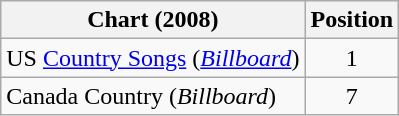<table class="wikitable sortable">
<tr>
<th scope="col">Chart (2008)</th>
<th scope="col">Position</th>
</tr>
<tr>
<td>US <a href='#'>Country Songs</a> (<em><a href='#'>Billboard</a></em>)</td>
<td align="center">1</td>
</tr>
<tr>
<td>Canada Country (<em>Billboard</em>)</td>
<td align="center">7</td>
</tr>
</table>
